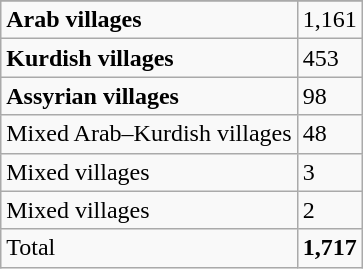<table class="wikitable">
<tr>
</tr>
<tr>
<td><strong>Arab villages</strong></td>
<td>1,161</td>
</tr>
<tr>
<td><strong>Kurdish villages</strong></td>
<td>453</td>
</tr>
<tr>
<td><strong>Assyrian villages</strong></td>
<td>98</td>
</tr>
<tr>
<td>Mixed Arab–Kurdish villages</td>
<td>48</td>
</tr>
<tr>
<td>Mixed villages</td>
<td>3</td>
</tr>
<tr>
<td>Mixed villages</td>
<td>2</td>
</tr>
<tr>
<td>Total</td>
<td><strong>1,717</strong></td>
</tr>
</table>
